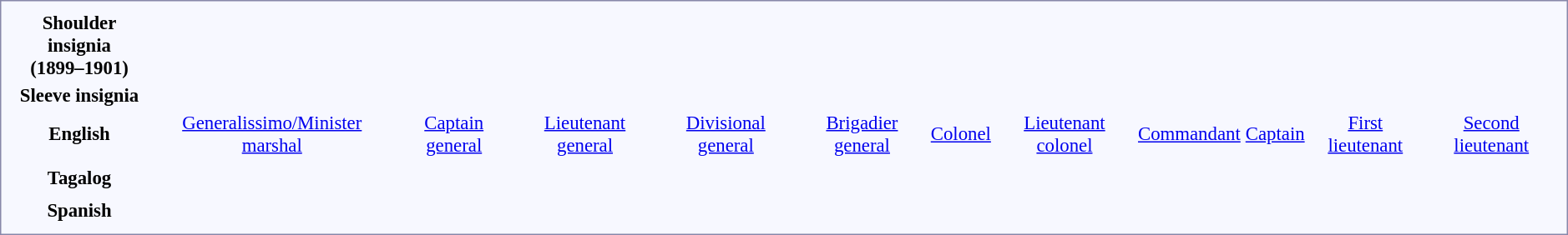<table style="border:1px solid #8888aa; background-color:#f7f8ff; padding:5px; font-size:95%; margin: 0px 12px 12px 0px; text-align:center;">
<tr>
<th>Shoulder insignia<br>(1899–1901)</th>
<td colspan=2></td>
<td colspan=2></td>
<td colspan=2></td>
<td colspan=2></td>
<td colspan=2></td>
<td colspan=2></td>
<td colspan=2></td>
<td colspan=2></td>
<td colspan=2></td>
<td colspan=3></td>
<td colspan=3></td>
</tr>
<tr>
<th>Sleeve insignia</th>
<td colspan=2></td>
<td colspan=2></td>
<td colspan=2></td>
<td colspan=2></td>
<td colspan=2></td>
<td colspan=2></td>
<td colspan=2></td>
<td colspan=2></td>
<td colspan=2></td>
<td colspan=3></td>
<td colspan=3></td>
</tr>
<tr>
<th>English</th>
<td colspan=2><a href='#'>Generalissimo/Minister marshal</a></td>
<td colspan=2><a href='#'>Captain general</a></td>
<td colspan=2><a href='#'>Lieutenant general</a></td>
<td colspan=2><a href='#'>Divisional general</a></td>
<td colspan=2><a href='#'>Brigadier general</a></td>
<td colspan=2><a href='#'>Colonel</a></td>
<td colspan=2><a href='#'>Lieutenant colonel</a></td>
<td colspan=2><a href='#'>Commandant</a></td>
<td colspan=2><a href='#'>Captain</a></td>
<td colspan=3><a href='#'>First lieutenant</a></td>
<td colspan=3><a href='#'>Second lieutenant</a></td>
</tr>
<tr>
<td colspan=36></td>
</tr>
<tr>
<th>Tagalog</th>
<td colspan=2></td>
<td colspan=2></td>
<td colspan=2></td>
<td colspan=2></td>
<td colspan=2></td>
<td colspan=2></td>
<td colspan=2></td>
<td colspan=2></td>
<td colspan=2></td>
<td colspan=3></td>
<td colspan=3></td>
</tr>
<tr>
<td colspan=36></td>
</tr>
<tr>
<th>Spanish</th>
<td colspan=2></td>
<td colspan=2></td>
<td colspan=2></td>
<td colspan=2></td>
<td colspan=2></td>
<td colspan=2></td>
<td colspan=2></td>
<td colspan=2></td>
<td colspan=2></td>
<td colspan=3></td>
<td colspan=3></td>
</tr>
<tr>
</tr>
</table>
